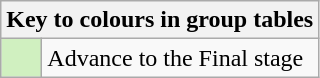<table class="wikitable" style="text-align: center;">
<tr>
<th colspan=2>Key to colours in group tables</th>
</tr>
<tr>
<td bgcolor=#D0F0C0 style="width: 20px;"></td>
<td align=left>Advance to the Final stage</td>
</tr>
</table>
